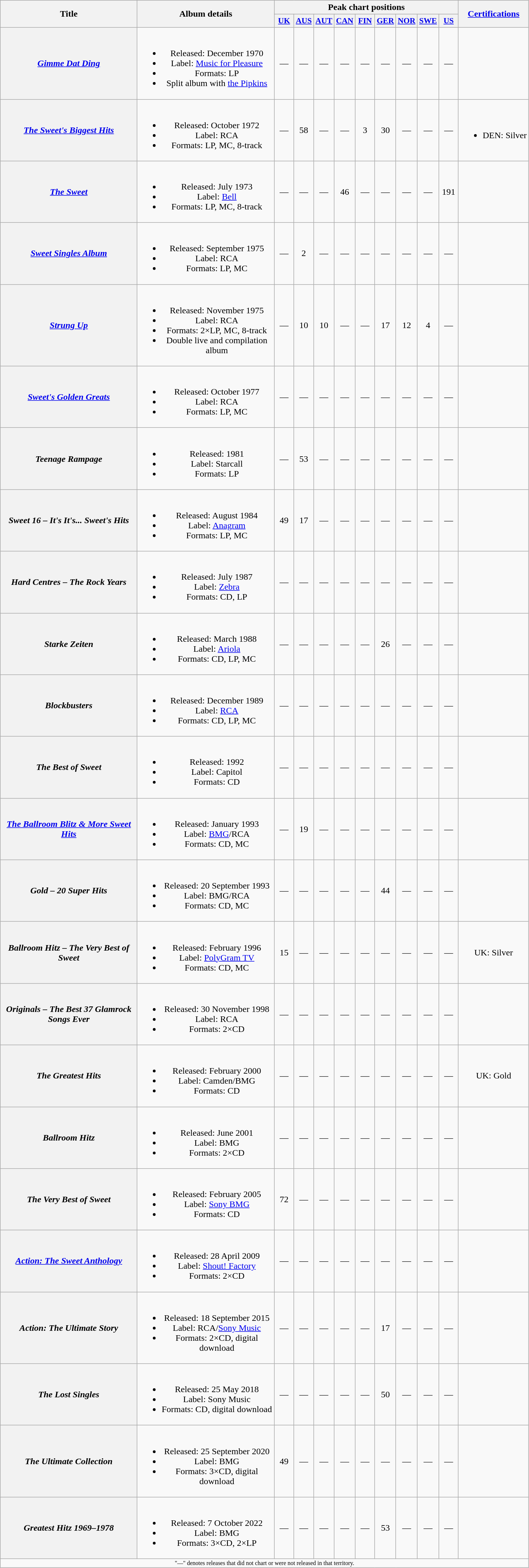<table class="wikitable plainrowheaders" style="text-align:center;">
<tr>
<th rowspan="2" scope="col" style="width:15em;">Title</th>
<th rowspan="2" scope="col" style="width:15em;">Album details</th>
<th colspan="9">Peak chart positions</th>
<th rowspan="2"><a href='#'>Certifications</a></th>
</tr>
<tr>
<th scope="col" style="width:2em;font-size:90%;"><a href='#'>UK</a><br></th>
<th scope="col" style="width:2em;font-size:90%;"><a href='#'>AUS</a><br></th>
<th scope="col" style="width:2em;font-size:90%;"><a href='#'>AUT</a><br></th>
<th scope="col" style="width:2em;font-size:90%;"><a href='#'>CAN</a><br></th>
<th scope="col" style="width:2em;font-size:90%;"><a href='#'>FIN</a><br></th>
<th scope="col" style="width:2em;font-size:90%;"><a href='#'>GER</a><br></th>
<th scope="col" style="width:2em;font-size:90%;"><a href='#'>NOR</a><br></th>
<th scope="col" style="width:2em;font-size:90%;"><a href='#'>SWE</a><br></th>
<th scope="col" style="width:2em;font-size:90%;"><a href='#'>US</a><br></th>
</tr>
<tr>
<th scope="row"><em><a href='#'>Gimme Dat Ding</a></em></th>
<td><br><ul><li>Released: December 1970</li><li>Label: <a href='#'>Music for Pleasure</a></li><li>Formats: LP</li><li>Split album with <a href='#'>the Pipkins</a></li></ul></td>
<td>—</td>
<td>—</td>
<td>—</td>
<td>—</td>
<td>—</td>
<td>—</td>
<td>—</td>
<td>—</td>
<td>—</td>
<td></td>
</tr>
<tr>
<th scope="row"><em><a href='#'>The Sweet's Biggest Hits</a></em></th>
<td><br><ul><li>Released: October 1972</li><li>Label: RCA</li><li>Formats: LP, MC, 8-track</li></ul></td>
<td>—</td>
<td>58</td>
<td>—</td>
<td>—</td>
<td>3</td>
<td>30</td>
<td>—</td>
<td>—</td>
<td>—</td>
<td><br><ul><li>DEN: Silver</li></ul></td>
</tr>
<tr>
<th scope="row"><em><a href='#'>The Sweet</a></em></th>
<td><br><ul><li>Released: July 1973</li><li>Label: <a href='#'>Bell</a></li><li>Formats: LP, MC, 8-track</li></ul></td>
<td>—</td>
<td>—</td>
<td>—</td>
<td>46</td>
<td>—</td>
<td>—</td>
<td>—</td>
<td>—</td>
<td>191</td>
<td></td>
</tr>
<tr>
<th scope="row"><em><a href='#'>Sweet Singles Album</a></em></th>
<td><br><ul><li>Released: September 1975</li><li>Label: RCA</li><li>Formats: LP, MC</li></ul></td>
<td>—</td>
<td>2</td>
<td>—</td>
<td>—</td>
<td>—</td>
<td>—</td>
<td>—</td>
<td>—</td>
<td>—</td>
<td></td>
</tr>
<tr>
<th scope="row"><em><a href='#'>Strung Up</a></em></th>
<td><br><ul><li>Released: November 1975</li><li>Label: RCA</li><li>Formats: 2×LP, MC, 8-track</li><li>Double live and compilation album</li></ul></td>
<td>—</td>
<td>10</td>
<td>10</td>
<td>—</td>
<td>—</td>
<td>17</td>
<td>12</td>
<td>4</td>
<td>—</td>
<td></td>
</tr>
<tr>
<th scope="row"><em><a href='#'>Sweet's Golden Greats</a></em></th>
<td><br><ul><li>Released: October 1977</li><li>Label: RCA</li><li>Formats: LP, MC</li></ul></td>
<td>—</td>
<td>—</td>
<td>—</td>
<td>—</td>
<td>—</td>
<td>—</td>
<td>—</td>
<td>—</td>
<td>—</td>
<td></td>
</tr>
<tr>
<th scope="row"><em>Teenage Rampage</em></th>
<td><br><ul><li>Released: 1981</li><li>Label: Starcall</li><li>Formats: LP</li></ul></td>
<td>—</td>
<td>53</td>
<td>—</td>
<td>—</td>
<td>—</td>
<td>—</td>
<td>—</td>
<td>—</td>
<td>—</td>
<td></td>
</tr>
<tr>
<th scope="row"><em>Sweet 16 – It's It's... Sweet's Hits</em></th>
<td><br><ul><li>Released: August 1984</li><li>Label: <a href='#'>Anagram</a></li><li>Formats: LP, MC</li></ul></td>
<td>49</td>
<td>17</td>
<td>—</td>
<td>—</td>
<td>—</td>
<td>—</td>
<td>—</td>
<td>—</td>
<td>—</td>
<td></td>
</tr>
<tr>
<th scope="row"><em>Hard Centres – The Rock Years</em></th>
<td><br><ul><li>Released: July 1987</li><li>Label: <a href='#'>Zebra</a></li><li>Formats: CD, LP</li></ul></td>
<td>—</td>
<td>—</td>
<td>—</td>
<td>—</td>
<td>—</td>
<td>—</td>
<td>—</td>
<td>—</td>
<td>—</td>
<td></td>
</tr>
<tr>
<th scope="row"><em>Starke Zeiten</em></th>
<td><br><ul><li>Released: March 1988</li><li>Label: <a href='#'>Ariola</a></li><li>Formats: CD, LP, MC</li></ul></td>
<td>—</td>
<td>—</td>
<td>—</td>
<td>—</td>
<td>—</td>
<td>26</td>
<td>—</td>
<td>—</td>
<td>—</td>
<td></td>
</tr>
<tr>
<th scope="row"><em>Blockbusters</em></th>
<td><br><ul><li>Released: December 1989</li><li>Label: <a href='#'>RCA</a></li><li>Formats: CD, LP, MC</li></ul></td>
<td>—</td>
<td>—</td>
<td>—</td>
<td>—</td>
<td>—</td>
<td>—</td>
<td>—</td>
<td>—</td>
<td>—</td>
<td></td>
</tr>
<tr>
<th scope="row"><em>The Best of Sweet</em></th>
<td><br><ul><li>Released: 1992</li><li>Label: Capitol</li><li>Formats: CD</li></ul></td>
<td>—</td>
<td>—</td>
<td>—</td>
<td>—</td>
<td>—</td>
<td>—</td>
<td>—</td>
<td>—</td>
<td>—</td>
<td></td>
</tr>
<tr>
<th scope="row"><em><a href='#'>The Ballroom Blitz & More Sweet Hits</a></em></th>
<td><br><ul><li>Released: January 1993</li><li>Label: <a href='#'>BMG</a>/RCA</li><li>Formats: CD, MC</li></ul></td>
<td>—</td>
<td>19</td>
<td>—</td>
<td>—</td>
<td>—</td>
<td>—</td>
<td>—</td>
<td>—</td>
<td>—</td>
<td></td>
</tr>
<tr>
<th scope="row"><em>Gold – 20 Super Hits</em></th>
<td><br><ul><li>Released: 20 September 1993</li><li>Label: BMG/RCA</li><li>Formats: CD, MC</li></ul></td>
<td>—</td>
<td>—</td>
<td>—</td>
<td>—</td>
<td>—</td>
<td>44</td>
<td>—</td>
<td>—</td>
<td>—</td>
<td></td>
</tr>
<tr>
<th scope="row"><em>Ballroom Hitz – The Very Best of Sweet</em></th>
<td><br><ul><li>Released: February 1996</li><li>Label: <a href='#'>PolyGram TV</a></li><li>Formats: CD, MC</li></ul></td>
<td>15</td>
<td>—</td>
<td>—</td>
<td>—</td>
<td>—</td>
<td>—</td>
<td>—</td>
<td>—</td>
<td>—</td>
<td>UK: Silver</td>
</tr>
<tr>
<th scope="row"><em>Originals – The Best 37 Glamrock Songs Ever</em></th>
<td><br><ul><li>Released: 30 November 1998</li><li>Label: RCA</li><li>Formats: 2×CD</li></ul></td>
<td>—</td>
<td>—</td>
<td>—</td>
<td>—</td>
<td>—</td>
<td>—</td>
<td>—</td>
<td>—</td>
<td>—</td>
<td></td>
</tr>
<tr>
<th scope="row"><em>The Greatest Hits</em></th>
<td><br><ul><li>Released: February 2000</li><li>Label: Camden/BMG</li><li>Formats: CD</li></ul></td>
<td>—</td>
<td>—</td>
<td>—</td>
<td>—</td>
<td>—</td>
<td>—</td>
<td>—</td>
<td>—</td>
<td>—</td>
<td>UK: Gold</td>
</tr>
<tr>
<th scope="row"><em>Ballroom Hitz</em></th>
<td><br><ul><li>Released: June 2001</li><li>Label: BMG</li><li>Formats: 2×CD</li></ul></td>
<td>—</td>
<td>—</td>
<td>—</td>
<td>—</td>
<td>—</td>
<td>—</td>
<td>—</td>
<td>—</td>
<td>—</td>
<td></td>
</tr>
<tr>
<th scope="row"><em>The Very Best of Sweet</em></th>
<td><br><ul><li>Released: February 2005</li><li>Label: <a href='#'>Sony BMG</a></li><li>Formats: CD</li></ul></td>
<td>72</td>
<td>—</td>
<td>—</td>
<td>—</td>
<td>—</td>
<td>—</td>
<td>—</td>
<td>—</td>
<td>—</td>
<td></td>
</tr>
<tr>
<th scope="row"><em><a href='#'>Action: The Sweet Anthology</a></em></th>
<td><br><ul><li>Released: 28 April 2009</li><li>Label: <a href='#'>Shout! Factory</a></li><li>Formats: 2×CD</li></ul></td>
<td>—</td>
<td>—</td>
<td>—</td>
<td>—</td>
<td>—</td>
<td>—</td>
<td>—</td>
<td>—</td>
<td>—</td>
<td></td>
</tr>
<tr>
<th scope="row"><em>Action: The Ultimate Story</em></th>
<td><br><ul><li>Released: 18 September 2015</li><li>Label: RCA/<a href='#'>Sony Music</a></li><li>Formats: 2×CD, digital download</li></ul></td>
<td>—</td>
<td>—</td>
<td>—</td>
<td>—</td>
<td>—</td>
<td>17</td>
<td>—</td>
<td>—</td>
<td>—</td>
<td></td>
</tr>
<tr>
<th scope="row"><em>The Lost Singles</em></th>
<td><br><ul><li>Released: 25 May 2018</li><li>Label: Sony Music</li><li>Formats: CD, digital download</li></ul></td>
<td>—</td>
<td>—</td>
<td>—</td>
<td>—</td>
<td>—</td>
<td>50</td>
<td>—</td>
<td>—</td>
<td>—</td>
<td></td>
</tr>
<tr>
<th scope="row"><em>The Ultimate Collection</em></th>
<td><br><ul><li>Released: 25 September 2020</li><li>Label: BMG</li><li>Formats: 3×CD, digital download</li></ul></td>
<td>49</td>
<td>—</td>
<td>—</td>
<td>—</td>
<td>—</td>
<td>—</td>
<td>—</td>
<td>—</td>
<td>—</td>
<td></td>
</tr>
<tr>
<th scope="row"><em>Greatest Hitz 1969–1978</em></th>
<td><br><ul><li>Released: 7 October 2022</li><li>Label: BMG</li><li>Formats: 3×CD, 2×LP</li></ul></td>
<td>—</td>
<td>—</td>
<td>—</td>
<td>—</td>
<td>—</td>
<td>53</td>
<td>—</td>
<td>—</td>
<td>—</td>
<td></td>
</tr>
<tr>
<td colspan="12" style="font-size:8pt">"—" denotes releases that did not chart or were not released in that territory.</td>
</tr>
</table>
